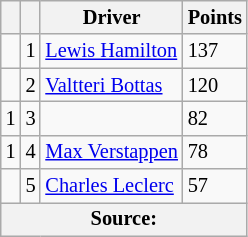<table class="wikitable" style="font-size: 85%;">
<tr>
<th></th>
<th></th>
<th>Driver</th>
<th>Points</th>
</tr>
<tr>
<td align="left"></td>
<td align="center">1</td>
<td> <a href='#'>Lewis Hamilton</a></td>
<td align="left">137</td>
</tr>
<tr>
<td align="left"></td>
<td align="center">2</td>
<td> <a href='#'>Valtteri Bottas</a></td>
<td align="left">120</td>
</tr>
<tr>
<td align="left"> 1</td>
<td align="center">3</td>
<td></td>
<td>82</td>
</tr>
<tr>
<td align="left"> 1</td>
<td align="center">4</td>
<td> <a href='#'>Max Verstappen</a></td>
<td align="left">78</td>
</tr>
<tr>
<td align="left"></td>
<td align="center">5</td>
<td> <a href='#'>Charles Leclerc</a></td>
<td>57</td>
</tr>
<tr>
<th colspan=4>Source:</th>
</tr>
</table>
